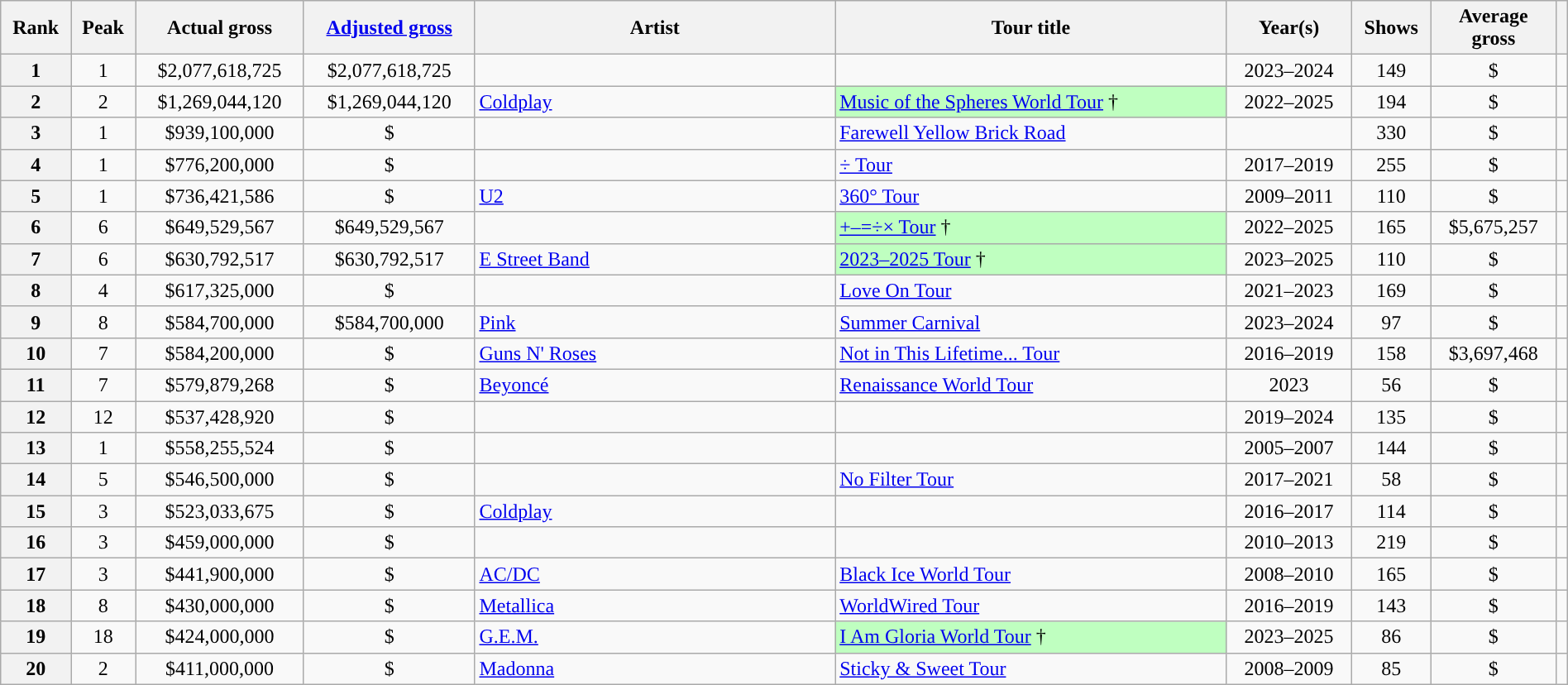<table class="wikitable sortable plainrowheaders" style="text-align:center;" width=100%>
<tr>
<th>Rank</th>
<th>Peak</th>
<th>Actual gross</th>
<th><a href='#'>Adjusted gross</a> <br></th>
<th width=23%>Artist</th>
<th width=25%>Tour title</th>
<th>Year(s)</th>
<th>Shows</th>
<th>Average<br>gross</th>
<th class="unsortable"></th>
</tr>
<tr>
<th>1</th>
<td>1</td>
<td>$2,077,618,725</td>
<td>$2,077,618,725</td>
<td style="text-align:left"></td>
<td style="text-align:left"></td>
<td>2023–2024</td>
<td>149</td>
<td>$</td>
<td></td>
</tr>
<tr>
<th>2</th>
<td>2</td>
<td>$1,269,044,120</td>
<td>$1,269,044,120</td>
<td style="text-align:left"><a href='#'>Coldplay</a></td>
<td style="text-align:left; background:#BFFFC0;"><a href='#'>Music of the Spheres World Tour</a> †</td>
<td>2022–2025</td>
<td>194</td>
<td>$</td>
<td></td>
</tr>
<tr>
<th>3</th>
<td>1</td>
<td>$939,100,000</td>
<td>$</td>
<td style="text-align:left"></td>
<td style="text-align:left"><a href='#'>Farewell Yellow Brick Road</a></td>
<td></td>
<td>330</td>
<td>$</td>
<td></td>
</tr>
<tr>
<th>4</th>
<td>1</td>
<td>$776,200,000</td>
<td>$</td>
<td style="text-align:left"></td>
<td style="text-align:left"><a href='#'>÷ Tour</a></td>
<td>2017–2019</td>
<td>255</td>
<td>$</td>
<td></td>
</tr>
<tr>
<th>5</th>
<td>1</td>
<td>$736,421,586</td>
<td>$</td>
<td style="text-align:left"><a href='#'>U2</a></td>
<td style="text-align:left"><a href='#'>360° Tour</a></td>
<td>2009–2011</td>
<td>110</td>
<td>$</td>
<td></td>
</tr>
<tr>
<th>6</th>
<td>6</td>
<td>$649,529,567</td>
<td>$649,529,567</td>
<td style="text-align:left"></td>
<td style="text-align:left; background:#BFFFC0;"><a href='#'>+–=÷× Tour</a> †</td>
<td>2022–2025</td>
<td>165</td>
<td>$5,675,257</td>
<td></td>
</tr>
<tr>
<th>7</th>
<td>6</td>
<td>$630,792,517</td>
<td>$630,792,517</td>
<td style="text-align:left"><a href='#'>E Street Band</a></td>
<td style="text-align:left; background:#BFFFC0;"><a href='#'>2023–2025 Tour</a> †</td>
<td>2023–2025</td>
<td>110</td>
<td>$</td>
<td></td>
</tr>
<tr>
<th>8</th>
<td>4</td>
<td>$617,325,000</td>
<td>$</td>
<td style="text-align:left"></td>
<td style="text-align:left"><a href='#'>Love On Tour</a></td>
<td>2021–2023</td>
<td>169</td>
<td>$</td>
<td></td>
</tr>
<tr>
<th>9</th>
<td>8</td>
<td>$584,700,000</td>
<td>$584,700,000</td>
<td style="text-align:left"><a href='#'>Pink</a></td>
<td style="text-align:left;"><a href='#'>Summer Carnival</a></td>
<td>2023–2024</td>
<td>97</td>
<td>$</td>
<td style="text-align:center"></td>
</tr>
<tr>
<th>10</th>
<td>7</td>
<td>$584,200,000</td>
<td>$</td>
<td style="text-align:left"><a href='#'>Guns N' Roses</a></td>
<td style="text-align:left"><a href='#'>Not in This Lifetime... Tour</a></td>
<td>2016–2019</td>
<td>158</td>
<td>$3,697,468</td>
<td></td>
</tr>
<tr>
<th>11</th>
<td>7</td>
<td>$579,879,268</td>
<td>$</td>
<td style="text-align:left"><a href='#'>Beyoncé</a></td>
<td style="text-align:left"><a href='#'>Renaissance World Tour</a></td>
<td>2023</td>
<td>56</td>
<td>$</td>
<td style="text-align:center"></td>
</tr>
<tr>
<th>12</th>
<td>12</td>
<td>$537,428,920</td>
<td>$</td>
<td style="text-align:left"></td>
<td style="text-align:left"></td>
<td>2019–2024</td>
<td>135</td>
<td>$</td>
<td></td>
</tr>
<tr>
<th>13</th>
<td>1</td>
<td>$558,255,524</td>
<td>$</td>
<td style="text-align:left"></td>
<td style="text-align:left"></td>
<td>2005–2007</td>
<td>144</td>
<td>$</td>
<td></td>
</tr>
<tr>
<th>14</th>
<td>5</td>
<td>$546,500,000</td>
<td>$</td>
<td style="text-align:left"></td>
<td style="text-align:left"><a href='#'>No Filter Tour</a></td>
<td>2017–2021</td>
<td>58</td>
<td>$</td>
<td></td>
</tr>
<tr>
<th>15</th>
<td>3</td>
<td>$523,033,675</td>
<td>$</td>
<td style="text-align:left"><a href='#'>Coldplay</a></td>
<td style="text-align:left"></td>
<td>2016–2017</td>
<td>114</td>
<td>$</td>
<td></td>
</tr>
<tr>
<th>16</th>
<td>3</td>
<td>$459,000,000</td>
<td>$</td>
<td style="text-align:left"></td>
<td style="text-align:left"></td>
<td>2010–2013</td>
<td>219</td>
<td>$</td>
<td></td>
</tr>
<tr>
<th>17</th>
<td>3</td>
<td>$441,900,000</td>
<td>$</td>
<td style="text-align:left"><a href='#'>AC/DC</a></td>
<td style="text-align:left"><a href='#'>Black Ice World Tour</a></td>
<td>2008–2010</td>
<td>165</td>
<td>$</td>
<td></td>
</tr>
<tr>
<th>18</th>
<td>8</td>
<td>$430,000,000</td>
<td>$</td>
<td style="text-align:left"><a href='#'>Metallica</a></td>
<td style="text-align:left"><a href='#'>WorldWired Tour</a></td>
<td>2016–2019</td>
<td>143</td>
<td>$</td>
<td></td>
</tr>
<tr>
<th>19</th>
<td>18</td>
<td>$424,000,000</td>
<td>$</td>
<td style="text-align:left;"><a href='#'>G.E.M.</a></td>
<td style="text-align:left; background:#BFFFC0;"><a href='#'>I Am Gloria World Tour</a> †</td>
<td>2023–2025</td>
<td>86</td>
<td>$</td>
<td></td>
</tr>
<tr>
<th>20</th>
<td>2</td>
<td>$411,000,000</td>
<td>$</td>
<td style="text-align:left"><a href='#'>Madonna</a></td>
<td style="text-align:left"><a href='#'>Sticky & Sweet Tour</a></td>
<td>2008–2009</td>
<td>85</td>
<td>$</td>
<td></td>
</tr>
</table>
